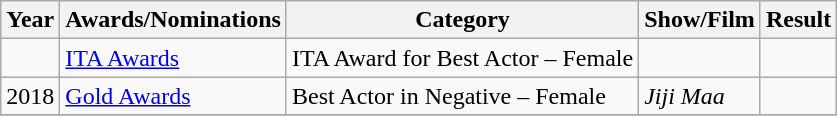<table class="wikitable sortable">
<tr>
<th>Year</th>
<th>Awards/Nominations</th>
<th>Category</th>
<th>Show/Film</th>
<th>Result</th>
</tr>
<tr>
<td></td>
<td><a href='#'>ITA Awards</a></td>
<td>ITA Award for Best Actor – Female</td>
<td></td>
<td></td>
</tr>
<tr>
<td>2018</td>
<td><a href='#'>Gold Awards</a></td>
<td>Best Actor in Negative – Female</td>
<td><em>Jiji Maa</em></td>
<td></td>
</tr>
<tr>
</tr>
</table>
